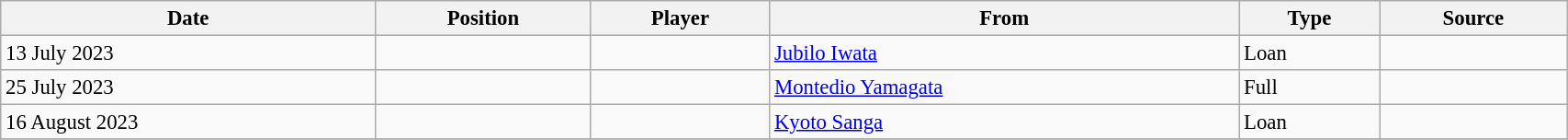<table class="wikitable sortable" style="width:90%; text-align:center; font-size:95%; text-align:left;">
<tr>
<th>Date</th>
<th>Position</th>
<th>Player</th>
<th>From</th>
<th>Type</th>
<th>Source</th>
</tr>
<tr>
<td>13 July 2023</td>
<td></td>
<td></td>
<td> <a href='#'>Jubilo Iwata</a></td>
<td>Loan</td>
<td></td>
</tr>
<tr>
<td>25 July 2023</td>
<td></td>
<td></td>
<td> <a href='#'>Montedio Yamagata</a></td>
<td>Full</td>
<td></td>
</tr>
<tr>
<td>16 August 2023</td>
<td></td>
<td></td>
<td> <a href='#'>Kyoto Sanga</a></td>
<td>Loan</td>
<td></td>
</tr>
<tr>
</tr>
</table>
